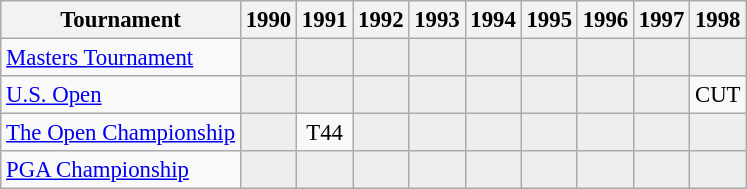<table class="wikitable" style="font-size:95%;text-align:center;">
<tr>
<th>Tournament</th>
<th>1990</th>
<th>1991</th>
<th>1992</th>
<th>1993</th>
<th>1994</th>
<th>1995</th>
<th>1996</th>
<th>1997</th>
<th>1998</th>
</tr>
<tr>
<td align=left><a href='#'>Masters Tournament</a></td>
<td style="background:#eeeeee;"></td>
<td style="background:#eeeeee;"></td>
<td style="background:#eeeeee;"></td>
<td style="background:#eeeeee;"></td>
<td style="background:#eeeeee;"></td>
<td style="background:#eeeeee;"></td>
<td style="background:#eeeeee;"></td>
<td style="background:#eeeeee;"></td>
<td style="background:#eeeeee;"></td>
</tr>
<tr>
<td align=left><a href='#'>U.S. Open</a></td>
<td style="background:#eeeeee;"></td>
<td style="background:#eeeeee;"></td>
<td style="background:#eeeeee;"></td>
<td style="background:#eeeeee;"></td>
<td style="background:#eeeeee;"></td>
<td style="background:#eeeeee;"></td>
<td style="background:#eeeeee;"></td>
<td style="background:#eeeeee;"></td>
<td>CUT</td>
</tr>
<tr>
<td align=left><a href='#'>The Open Championship</a></td>
<td style="background:#eeeeee;"></td>
<td>T44</td>
<td style="background:#eeeeee;"></td>
<td style="background:#eeeeee;"></td>
<td style="background:#eeeeee;"></td>
<td style="background:#eeeeee;"></td>
<td style="background:#eeeeee;"></td>
<td style="background:#eeeeee;"></td>
<td style="background:#eeeeee;"></td>
</tr>
<tr>
<td align=left><a href='#'>PGA Championship</a></td>
<td style="background:#eeeeee;"></td>
<td style="background:#eeeeee;"></td>
<td style="background:#eeeeee;"></td>
<td style="background:#eeeeee;"></td>
<td style="background:#eeeeee;"></td>
<td style="background:#eeeeee;"></td>
<td style="background:#eeeeee;"></td>
<td style="background:#eeeeee;"></td>
<td style="background:#eeeeee;"></td>
</tr>
</table>
